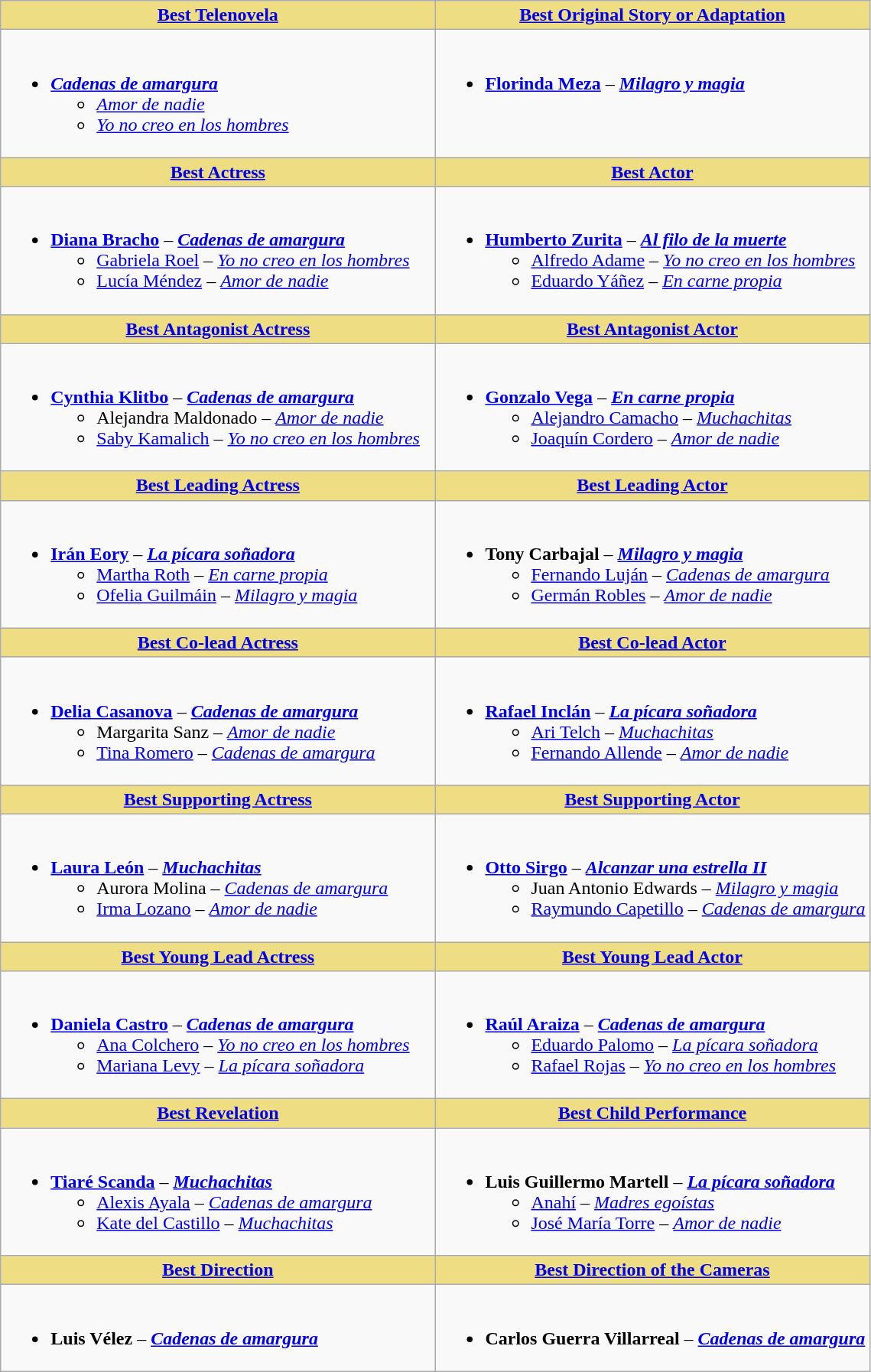<table class="wikitable">
<tr>
<th style="background:#EEDD82; width:50%"><a href='#'>Best Telenovela</a></th>
<th style="background:#EEDD82; width:50%"><a href='#'>Best Original Story or Adaptation</a></th>
</tr>
<tr>
<td valign="top"><br><ul><li><strong><em><a href='#'>Cadenas de amargura</a></em></strong><ul><li><em><a href='#'>Amor de nadie</a></em></li><li><em><a href='#'>Yo no creo en los hombres</a></em></li></ul></li></ul></td>
<td valign="top"><br><ul><li><strong><a href='#'>Florinda Meza</a></strong> – <strong><em><a href='#'>Milagro y magia</a></em></strong></li></ul></td>
</tr>
<tr>
<th style="background:#EEDD82; width:50%"><a href='#'>Best Actress</a></th>
<th style="background:#EEDD82; width:50%"><a href='#'>Best Actor</a></th>
</tr>
<tr>
<td valign="top"><br><ul><li><strong><a href='#'>Diana Bracho</a></strong> – <strong><em><a href='#'>Cadenas de amargura</a></em></strong><ul><li><a href='#'>Gabriela Roel</a> – <em><a href='#'>Yo no creo en los hombres</a></em></li><li><a href='#'>Lucía Méndez</a> – <em><a href='#'>Amor de nadie</a></em></li></ul></li></ul></td>
<td valign="top"><br><ul><li><strong><a href='#'>Humberto Zurita</a></strong> – <strong><em><a href='#'>Al filo de la muerte</a></em></strong><ul><li><a href='#'>Alfredo Adame</a> – <em><a href='#'>Yo no creo en los hombres</a></em></li><li><a href='#'>Eduardo Yáñez</a> – <em><a href='#'>En carne propia</a></em></li></ul></li></ul></td>
</tr>
<tr>
<th style="background:#EEDD82; width:50%"><a href='#'>Best Antagonist Actress</a></th>
<th style="background:#EEDD82; width:50%"><a href='#'>Best Antagonist Actor</a></th>
</tr>
<tr>
<td valign="top"><br><ul><li><strong><a href='#'>Cynthia Klitbo</a></strong> – <strong><em><a href='#'>Cadenas de amargura</a></em></strong><ul><li>Alejandra Maldonado – <em><a href='#'>Amor de nadie</a></em></li><li><a href='#'>Saby Kamalich</a> – <em><a href='#'>Yo no creo en los hombres</a></em></li></ul></li></ul></td>
<td valign="top"><br><ul><li><strong><a href='#'>Gonzalo Vega</a></strong> – <strong><em><a href='#'>En carne propia</a></em></strong><ul><li><a href='#'>Alejandro Camacho</a> – <em><a href='#'>Muchachitas</a></em></li><li><a href='#'>Joaquín Cordero</a> – <em><a href='#'>Amor de nadie</a></em></li></ul></li></ul></td>
</tr>
<tr>
<th style="background:#EEDD82; width:50%"><a href='#'>Best Leading Actress</a></th>
<th style="background:#EEDD82; width:50%"><a href='#'>Best Leading Actor</a></th>
</tr>
<tr>
<td valign="top"><br><ul><li><strong><a href='#'>Irán Eory</a></strong> – <strong><em><a href='#'>La pícara soñadora</a></em></strong><ul><li><a href='#'>Martha Roth</a> – <em><a href='#'>En carne propia</a></em></li><li><a href='#'>Ofelia Guilmáin</a> – <em><a href='#'>Milagro y magia</a></em></li></ul></li></ul></td>
<td valign="top"><br><ul><li><strong>Tony Carbajal</strong> – <strong><em><a href='#'>Milagro y magia</a></em></strong><ul><li><a href='#'>Fernando Luján</a> – <em><a href='#'>Cadenas de amargura</a></em></li><li><a href='#'>Germán Robles</a> – <em><a href='#'>Amor de nadie</a></em></li></ul></li></ul></td>
</tr>
<tr>
<th style="background:#EEDD82; width:50%"><a href='#'>Best Co-lead Actress</a></th>
<th style="background:#EEDD82; width:50%"><a href='#'>Best Co-lead Actor</a></th>
</tr>
<tr>
<td valign="top"><br><ul><li><strong><a href='#'>Delia Casanova</a></strong> – <strong><em><a href='#'>Cadenas de amargura</a></em></strong><ul><li>Margarita Sanz – <em><a href='#'>Amor de nadie</a></em></li><li><a href='#'>Tina Romero</a> – <em><a href='#'>Cadenas de amargura</a></em></li></ul></li></ul></td>
<td valign="top"><br><ul><li><strong><a href='#'>Rafael Inclán</a></strong> – <strong><em><a href='#'>La pícara soñadora</a></em></strong><ul><li><a href='#'>Ari Telch</a> – <em><a href='#'>Muchachitas</a></em></li><li><a href='#'>Fernando Allende</a> – <em><a href='#'>Amor de nadie</a></em></li></ul></li></ul></td>
</tr>
<tr>
<th style="background:#EEDD82; width:50%"><a href='#'>Best Supporting Actress</a></th>
<th style="background:#EEDD82; width:50%"><a href='#'>Best Supporting Actor</a></th>
</tr>
<tr>
<td valign="top"><br><ul><li><strong><a href='#'>Laura León</a></strong> – <strong><em><a href='#'>Muchachitas</a></em></strong><ul><li>Aurora Molina – <em><a href='#'>Cadenas de amargura</a></em></li><li><a href='#'>Irma Lozano</a> – <em><a href='#'>Amor de nadie</a></em></li></ul></li></ul></td>
<td valign="top"><br><ul><li><strong><a href='#'>Otto Sirgo</a></strong> – <strong><em><a href='#'>Alcanzar una estrella II</a></em></strong><ul><li>Juan Antonio Edwards – <em><a href='#'>Milagro y magia</a></em></li><li><a href='#'>Raymundo Capetillo</a> – <em><a href='#'>Cadenas de amargura</a></em></li></ul></li></ul></td>
</tr>
<tr>
<th style="background:#EEDD82; width:50%"><a href='#'>Best Young Lead Actress</a></th>
<th style="background:#EEDD82; width:50%"><a href='#'>Best Young Lead Actor</a></th>
</tr>
<tr>
<td valign="top"><br><ul><li><strong><a href='#'>Daniela Castro</a></strong> – <strong><em><a href='#'>Cadenas de amargura</a></em></strong><ul><li><a href='#'>Ana Colchero</a> – <em><a href='#'>Yo no creo en los hombres</a></em></li><li><a href='#'>Mariana Levy</a> – <em><a href='#'>La pícara soñadora</a></em></li></ul></li></ul></td>
<td valign="top"><br><ul><li><strong><a href='#'>Raúl Araiza</a></strong> – <strong><em><a href='#'>Cadenas de amargura</a></em></strong><ul><li><a href='#'>Eduardo Palomo</a> – <em><a href='#'>La pícara soñadora</a></em></li><li><a href='#'>Rafael Rojas</a> – <em><a href='#'>Yo no creo en los hombres</a></em></li></ul></li></ul></td>
</tr>
<tr>
<th style="background:#EEDD82; width:50%"><a href='#'>Best Revelation</a></th>
<th style="background:#EEDD82; width:50%"><a href='#'>Best Child Performance</a></th>
</tr>
<tr>
<td valign="top"><br><ul><li><strong><a href='#'>Tiaré Scanda</a></strong> – <strong><em><a href='#'>Muchachitas</a></em></strong><ul><li><a href='#'>Alexis Ayala</a> – <em><a href='#'>Cadenas de amargura</a></em></li><li><a href='#'>Kate del Castillo</a> – <em><a href='#'>Muchachitas</a></em></li></ul></li></ul></td>
<td valign="top"><br><ul><li><strong>Luis Guillermo Martell</strong> – <strong><em><a href='#'>La pícara soñadora</a></em></strong><ul><li><a href='#'>Anahí</a> – <em><a href='#'>Madres egoístas</a></em></li><li><a href='#'>José María Torre</a> – <em><a href='#'>Amor de nadie</a></em></li></ul></li></ul></td>
</tr>
<tr>
<th style="background:#EEDD82; width:50%"><a href='#'>Best Direction</a></th>
<th style="background:#EEDD82; width:50%"><a href='#'>Best Direction of the Cameras</a></th>
</tr>
<tr>
<td valign="top"><br><ul><li><strong>Luis Vélez</strong> – <strong><em><a href='#'>Cadenas de amargura</a></em></strong></li></ul></td>
<td valign="top"><br><ul><li><strong>Carlos Guerra Villarreal</strong> – <strong><em><a href='#'>Cadenas de amargura</a></em></strong></li></ul></td>
</tr>
</table>
